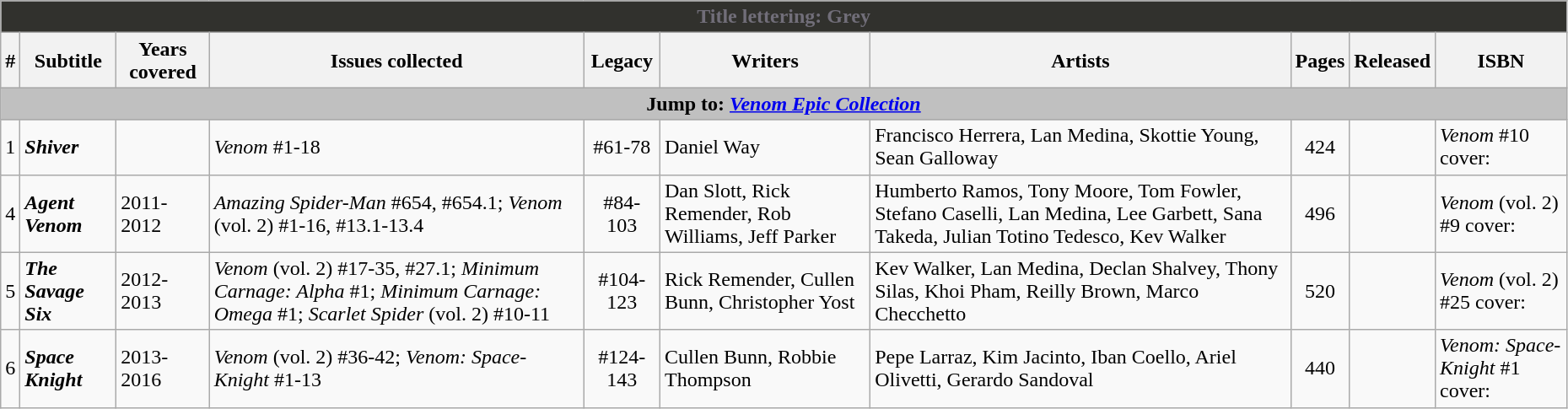<table class="wikitable sortable" width=98%>
<tr>
<th colspan=10 style="background-color: #31312D; color: #716E79;">Title lettering: Grey</th>
</tr>
<tr>
<th class="unsortable">#</th>
<th class="unsortable">Subtitle</th>
<th>Years covered</th>
<th class="unsortable">Issues collected</th>
<th>Legacy</th>
<th class="unsortable">Writers</th>
<th class="unsortable">Artists</th>
<th class="unsortable">Pages</th>
<th>Released</th>
<th class="unsortable">ISBN</th>
</tr>
<tr>
<th colspan=10 style="background-color: silver;">Jump to: <a href='#'><em>Venom</em> <em>Epic Collection</em></a></th>
</tr>
<tr>
<td>1</td>
<td><strong><em>Shiver</em></strong></td>
<td></td>
<td><em>Venom</em> #1-18</td>
<td style="text-align: center;">#61-78</td>
<td>Daniel Way</td>
<td>Francisco Herrera, Lan Medina, Skottie Young, Sean Galloway</td>
<td style="text-align: center;">424</td>
<td></td>
<td><em>Venom</em> #10 cover: </td>
</tr>
<tr>
<td>4</td>
<td><strong><em>Agent Venom</em></strong></td>
<td>2011-2012</td>
<td><em>Amazing Spider-Man</em> #654, #654.1; <em>Venom</em> (vol. 2) #1-16, #13.1-13.4</td>
<td style="text-align: center;">#84-103</td>
<td>Dan Slott, Rick Remender, Rob Williams, Jeff Parker</td>
<td>Humberto Ramos, Tony Moore, Tom Fowler, Stefano Caselli, Lan Medina, Lee Garbett, Sana Takeda, Julian Totino Tedesco, Kev Walker</td>
<td style="text-align: center;">496</td>
<td></td>
<td><em>Venom</em> (vol. 2) #9 cover: </td>
</tr>
<tr>
<td>5</td>
<td><strong><em>The Savage Six</em></strong></td>
<td>2012-2013</td>
<td><em>Venom</em> (vol. 2) #17-35, #27.1; <em>Minimum Carnage: Alpha</em> #1; <em>Minimum Carnage: Omega</em> #1; <em>Scarlet Spider</em> (vol. 2) #10-11</td>
<td style="text-align: center;">#104-123</td>
<td>Rick Remender, Cullen Bunn, Christopher Yost</td>
<td>Kev Walker, Lan Medina, Declan Shalvey, Thony Silas, Khoi Pham, Reilly Brown, Marco Checchetto</td>
<td style="text-align: center;">520</td>
<td></td>
<td><em>Venom</em> (vol. 2) #25 cover: </td>
</tr>
<tr>
<td>6</td>
<td><strong><em>Space Knight</em></strong></td>
<td>2013-2016</td>
<td><em>Venom</em> (vol. 2) #36-42; <em>Venom: Space-Knight</em> #1-13</td>
<td style="text-align: center;">#124-143</td>
<td>Cullen Bunn, Robbie Thompson</td>
<td>Pepe Larraz, Kim Jacinto, Iban Coello, Ariel Olivetti, Gerardo Sandoval</td>
<td style="text-align: center;">440</td>
<td></td>
<td><em>Venom: Space-Knight</em> #1 cover: </td>
</tr>
</table>
